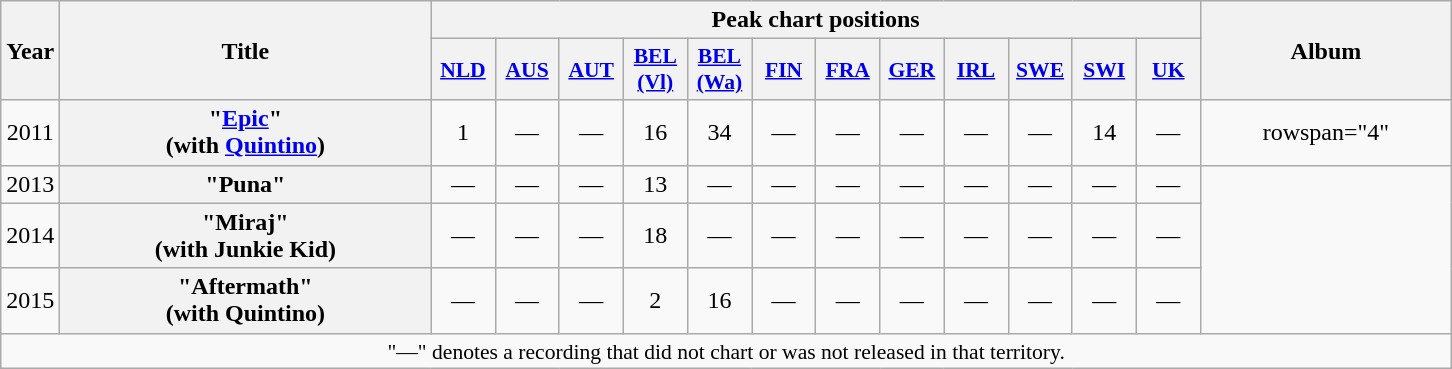<table class="wikitable plainrowheaders" style="text-align:center;">
<tr>
<th scope="col" rowspan="2" style="width:1em;">Year</th>
<th scope="col" rowspan="2" style="width:15em;">Title</th>
<th scope="col" colspan="12">Peak chart positions</th>
<th scope="col" rowspan="2" style="width:10em;">Album</th>
</tr>
<tr>
<th scope="col" style="width:2.5em;font-size:90%;"><a href='#'>NLD</a><br></th>
<th scope="col" style="width:2.5em;font-size:90%;"><a href='#'>AUS</a><br></th>
<th scope="col" style="width:2.5em;font-size:90%;"><a href='#'>AUT</a><br></th>
<th scope="col" style="width:2.5em;font-size:90%;"><a href='#'>BEL (Vl)</a><br></th>
<th scope="col" style="width:2.5em;font-size:90%;"><a href='#'>BEL (Wa)</a><br></th>
<th scope="col" style="width:2.5em;font-size:90%;"><a href='#'>FIN</a><br></th>
<th scope="col" style="width:2.5em;font-size:90%;"><a href='#'>FRA</a><br></th>
<th scope="col" style="width:2.5em;font-size:90%;"><a href='#'>GER</a><br></th>
<th scope="col" style="width:2.5em;font-size:90%;"><a href='#'>IRL</a><br></th>
<th scope="col" style="width:2.5em;font-size:90%;"><a href='#'>SWE</a><br></th>
<th scope="col" style="width:2.5em;font-size:90%;"><a href='#'>SWI</a><br></th>
<th scope="col" style="width:2.5em;font-size:90%;"><a href='#'>UK</a><br></th>
</tr>
<tr>
<td rowspan="1">2011</td>
<th scope="row">"<a href='#'>Epic</a>" <br><span>(with <a href='#'>Quintino</a>)</span></th>
<td>1</td>
<td>—</td>
<td>—</td>
<td>16</td>
<td>34</td>
<td>—</td>
<td>—</td>
<td>—</td>
<td>—</td>
<td>—</td>
<td>14</td>
<td>—</td>
<td>rowspan="4" </td>
</tr>
<tr>
<td rowspan="1">2013</td>
<th scope="row">"Puna"</th>
<td>—</td>
<td>—</td>
<td>—</td>
<td>13</td>
<td>—</td>
<td>—</td>
<td>—</td>
<td>—</td>
<td>—</td>
<td>—</td>
<td>—</td>
<td>—</td>
</tr>
<tr>
<td rowspan="1">2014</td>
<th scope="row">"Miraj" <br><span>(with Junkie Kid)</span></th>
<td>—</td>
<td>—</td>
<td>—</td>
<td>18</td>
<td>—</td>
<td>—</td>
<td>—</td>
<td>—</td>
<td>—</td>
<td>—</td>
<td>—</td>
<td>—</td>
</tr>
<tr>
<td rowspan="1">2015</td>
<th scope="row">"Aftermath" <br><span>(with Quintino)</span></th>
<td>—</td>
<td>—</td>
<td>—</td>
<td>2</td>
<td>16</td>
<td>—</td>
<td>—</td>
<td>—</td>
<td>—</td>
<td>—</td>
<td>—</td>
<td>—</td>
</tr>
<tr>
<td colspan="16" style="font-size:90%">"—" denotes a recording that did not chart or was not released in that territory.</td>
</tr>
</table>
